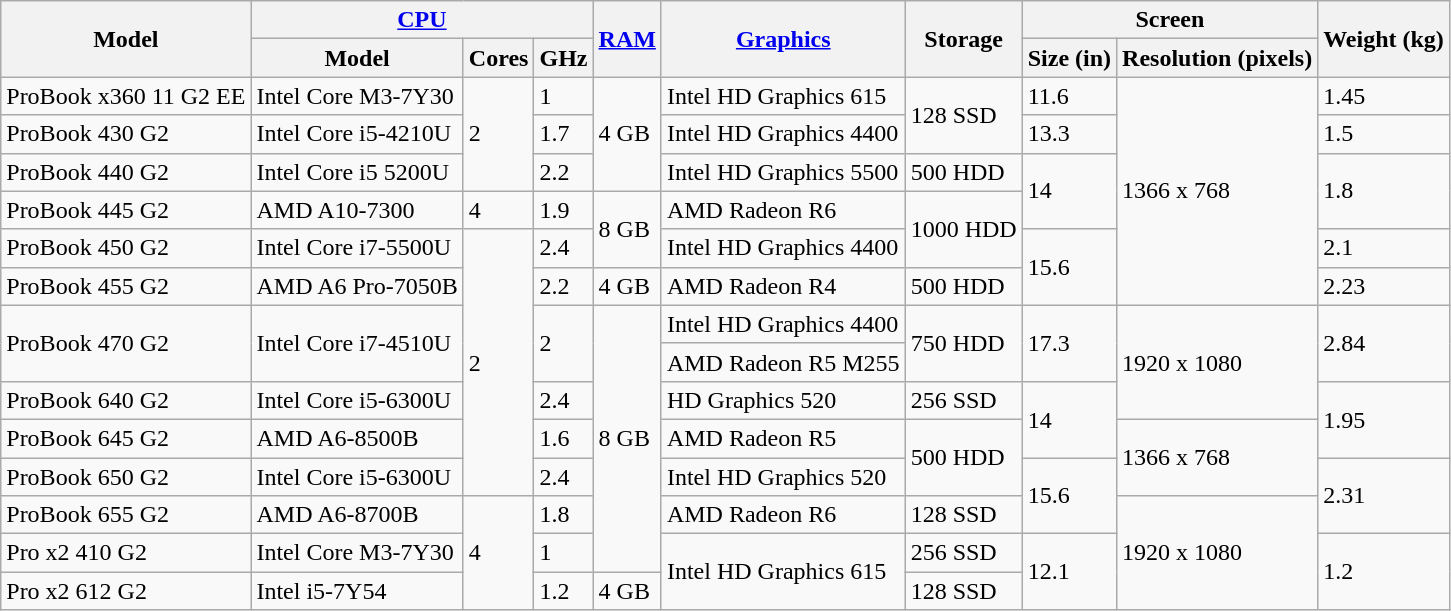<table class="wikitable">
<tr>
<th rowspan="2">Model</th>
<th colspan="3"><a href='#'>CPU</a></th>
<th rowspan="2"><a href='#'>RAM</a></th>
<th rowspan="2"><a href='#'>Graphics</a></th>
<th rowspan="2">Storage</th>
<th colspan="2">Screen</th>
<th rowspan="2">Weight (kg)</th>
</tr>
<tr>
<th>Model</th>
<th>Cores</th>
<th>GHz</th>
<th>Size (in)</th>
<th>Resolution (pixels)</th>
</tr>
<tr>
<td>ProBook x360 11 G2 EE</td>
<td>Intel Core M3-7Y30</td>
<td rowspan="3">2</td>
<td>1</td>
<td rowspan="3">4 GB</td>
<td>Intel HD Graphics 615</td>
<td rowspan="2">128 SSD</td>
<td>11.6</td>
<td rowspan="6">1366 x 768</td>
<td>1.45</td>
</tr>
<tr>
<td>ProBook 430 G2</td>
<td>Intel Core i5-4210U</td>
<td>1.7</td>
<td>Intel HD Graphics 4400</td>
<td>13.3</td>
<td>1.5</td>
</tr>
<tr>
<td>ProBook 440 G2</td>
<td>Intel Core i5 5200U</td>
<td>2.2</td>
<td>Intel HD Graphics 5500</td>
<td>500 HDD</td>
<td rowspan="2">14</td>
<td rowspan="2">1.8</td>
</tr>
<tr>
<td>ProBook 445 G2</td>
<td>AMD A10-7300</td>
<td>4</td>
<td>1.9</td>
<td rowspan="2">8 GB</td>
<td>AMD Radeon R6</td>
<td rowspan="2">1000 HDD</td>
</tr>
<tr>
<td>ProBook 450 G2</td>
<td>Intel Core i7-5500U</td>
<td rowspan="7">2</td>
<td>2.4</td>
<td>Intel HD Graphics 4400</td>
<td rowspan="2">15.6</td>
<td>2.1</td>
</tr>
<tr>
<td>ProBook 455 G2</td>
<td>AMD A6 Pro-7050B</td>
<td>2.2</td>
<td>4 GB</td>
<td>AMD Radeon R4</td>
<td>500 HDD</td>
<td>2.23</td>
</tr>
<tr>
<td rowspan="2">ProBook 470 G2</td>
<td rowspan="2">Intel Core i7-4510U</td>
<td rowspan="2">2</td>
<td rowspan="7">8 GB</td>
<td>Intel HD Graphics 4400</td>
<td rowspan="2">750 HDD</td>
<td rowspan="2">17.3</td>
<td rowspan="3">1920 x 1080</td>
<td rowspan="2">2.84</td>
</tr>
<tr>
<td>AMD Radeon R5 M255</td>
</tr>
<tr>
<td>ProBook 640 G2</td>
<td>Intel Core i5-6300U</td>
<td>2.4</td>
<td>HD Graphics 520</td>
<td>256 SSD</td>
<td rowspan="2">14</td>
<td rowspan="2">1.95</td>
</tr>
<tr>
<td>ProBook 645 G2</td>
<td>AMD A6-8500B</td>
<td>1.6</td>
<td>AMD Radeon R5</td>
<td rowspan="2">500 HDD</td>
<td rowspan="2">1366 x 768</td>
</tr>
<tr>
<td>ProBook 650 G2</td>
<td>Intel Core i5-6300U</td>
<td>2.4</td>
<td>Intel HD Graphics 520</td>
<td rowspan="2">15.6</td>
<td rowspan="2">2.31</td>
</tr>
<tr>
<td>ProBook 655 G2</td>
<td>AMD A6-8700B</td>
<td rowspan="3">4</td>
<td>1.8</td>
<td>AMD Radeon R6</td>
<td>128 SSD</td>
<td rowspan="3">1920 x 1080</td>
</tr>
<tr>
<td>Pro x2 410 G2</td>
<td>Intel Core M3-7Y30</td>
<td>1</td>
<td rowspan="2">Intel HD Graphics 615</td>
<td>256 SSD</td>
<td rowspan="2">12.1</td>
<td rowspan="2">1.2</td>
</tr>
<tr>
<td>Pro x2 612 G2</td>
<td>Intel i5-7Y54</td>
<td>1.2</td>
<td>4 GB</td>
<td>128 SSD</td>
</tr>
</table>
